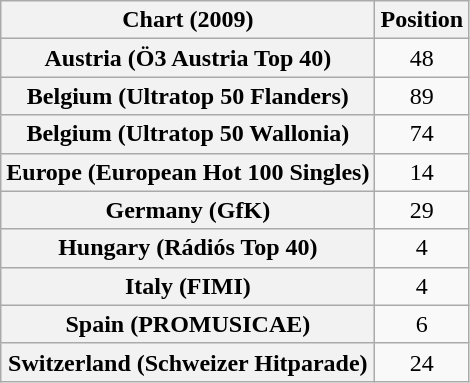<table class="wikitable sortable plainrowheaders" style="text-align:center">
<tr>
<th>Chart (2009)</th>
<th>Position</th>
</tr>
<tr>
<th scope="row">Austria (Ö3 Austria Top 40)</th>
<td>48</td>
</tr>
<tr>
<th scope="row">Belgium (Ultratop 50 Flanders)</th>
<td>89</td>
</tr>
<tr>
<th scope="row">Belgium (Ultratop 50 Wallonia)</th>
<td>74</td>
</tr>
<tr>
<th scope="row">Europe (European Hot 100 Singles)</th>
<td>14</td>
</tr>
<tr>
<th scope="row">Germany (GfK)</th>
<td>29</td>
</tr>
<tr>
<th scope="row">Hungary (Rádiós Top 40)</th>
<td>4</td>
</tr>
<tr>
<th scope="row">Italy (FIMI)</th>
<td>4</td>
</tr>
<tr>
<th scope="row">Spain (PROMUSICAE)</th>
<td>6</td>
</tr>
<tr>
<th scope="row">Switzerland (Schweizer Hitparade)</th>
<td>24</td>
</tr>
</table>
